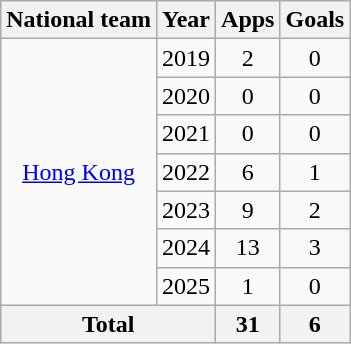<table class="wikitable" style="text-align:center">
<tr>
<th>National team</th>
<th>Year</th>
<th>Apps</th>
<th>Goals</th>
</tr>
<tr>
<td rowspan="7"><a href='#'>Hong Kong</a></td>
<td>2019</td>
<td>2</td>
<td>0</td>
</tr>
<tr>
<td>2020</td>
<td>0</td>
<td>0</td>
</tr>
<tr>
<td>2021</td>
<td>0</td>
<td>0</td>
</tr>
<tr>
<td>2022</td>
<td>6</td>
<td>1</td>
</tr>
<tr>
<td>2023</td>
<td>9</td>
<td>2</td>
</tr>
<tr>
<td>2024</td>
<td>13</td>
<td>3</td>
</tr>
<tr>
<td>2025</td>
<td>1</td>
<td>0</td>
</tr>
<tr>
<th colspan=2>Total</th>
<th>31</th>
<th>6</th>
</tr>
</table>
